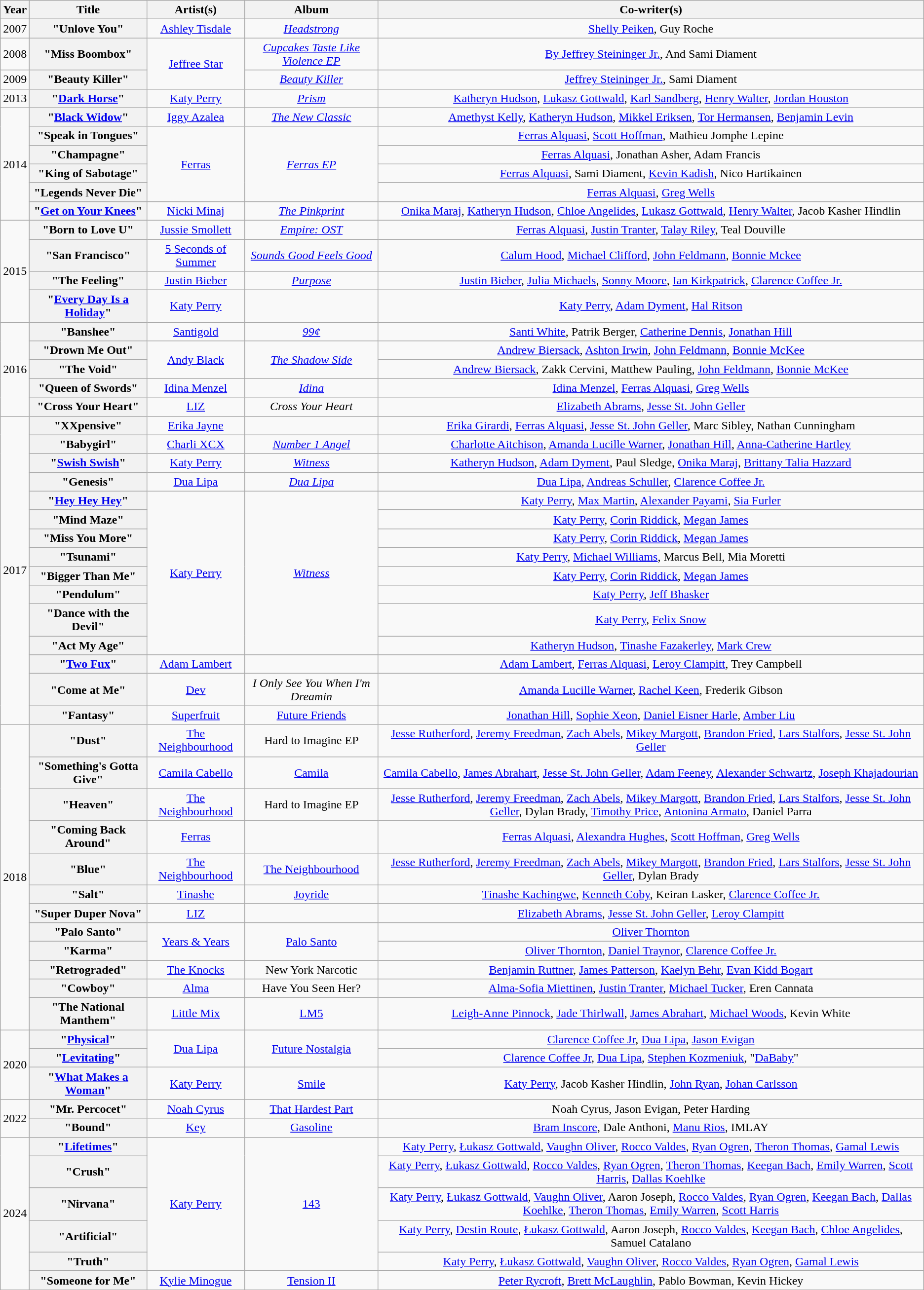<table class="wikitable plainrowheaders" style="text-align:center;">
<tr>
<th scope="col">Year</th>
<th scope="col">Title</th>
<th scope="col">Artist(s)</th>
<th scope="col">Album</th>
<th scope="col">Co-writer(s)</th>
</tr>
<tr>
<td>2007</td>
<th scope="row">"Unlove You"</th>
<td><a href='#'>Ashley Tisdale</a></td>
<td><em><a href='#'>Headstrong</a></em></td>
<td><a href='#'>Shelly Peiken</a>, Guy Roche</td>
</tr>
<tr>
<td>2008</td>
<th scope="row">"Miss Boombox"</th>
<td rowspan="2"><a href='#'>Jeffree Star</a></td>
<td><em><a href='#'>Cupcakes Taste Like Violence EP</a></em></td>
<td><a href='#'>By Jeffrey Steininger Jr.</a>, And Sami Diament</td>
</tr>
<tr>
<td>2009</td>
<th scope="row">"Beauty Killer"</th>
<td><em><a href='#'>Beauty Killer</a></em></td>
<td><a href='#'>Jeffrey Steininger Jr.</a>, Sami Diament</td>
</tr>
<tr>
<td>2013</td>
<th scope="row">"<a href='#'>Dark Horse</a>"<br></th>
<td><a href='#'>Katy Perry</a></td>
<td><em><a href='#'>Prism</a></em></td>
<td><a href='#'>Katheryn Hudson</a>, <a href='#'>Lukasz Gottwald</a>, <a href='#'>Karl Sandberg</a>, <a href='#'>Henry Walter</a>, <a href='#'>Jordan Houston</a></td>
</tr>
<tr>
<td rowspan="6">2014</td>
<th scope="row">"<a href='#'>Black Widow</a>"<br></th>
<td><a href='#'>Iggy Azalea</a></td>
<td><em><a href='#'>The New Classic</a></em></td>
<td><a href='#'>Amethyst Kelly</a>, <a href='#'>Katheryn Hudson</a>, <a href='#'>Mikkel Eriksen</a>, <a href='#'>Tor Hermansen</a>, <a href='#'>Benjamin Levin</a></td>
</tr>
<tr>
<th scope="row">"Speak in Tongues"</th>
<td rowspan="4"><a href='#'>Ferras</a></td>
<td rowspan="4"><em><a href='#'>Ferras EP</a></em></td>
<td><a href='#'>Ferras Alquasi</a>, <a href='#'>Scott Hoffman</a>, Mathieu Jomphe Lepine</td>
</tr>
<tr>
<th scope="row">"Champagne"</th>
<td><a href='#'>Ferras Alquasi</a>, Jonathan Asher, Adam Francis</td>
</tr>
<tr>
<th scope="row">"King of Sabotage"</th>
<td><a href='#'>Ferras Alquasi</a>, Sami Diament, <a href='#'>Kevin Kadish</a>, Nico Hartikainen</td>
</tr>
<tr>
<th scope="row">"Legends Never Die"<br></th>
<td><a href='#'>Ferras Alquasi</a>, <a href='#'>Greg Wells</a></td>
</tr>
<tr>
<th scope="row">"<a href='#'>Get on Your Knees</a>"<br></th>
<td><a href='#'>Nicki Minaj</a></td>
<td><em><a href='#'>The Pinkprint</a></em></td>
<td><a href='#'>Onika Maraj</a>, <a href='#'>Katheryn Hudson</a>, <a href='#'>Chloe Angelides</a>, <a href='#'>Lukasz Gottwald</a>, <a href='#'>Henry Walter</a>, Jacob Kasher Hindlin</td>
</tr>
<tr>
<td rowspan="4">2015</td>
<th scope="row">"Born to Love U"</th>
<td><a href='#'>Jussie Smollett</a></td>
<td><em><a href='#'>Empire: OST</a></em></td>
<td><a href='#'>Ferras Alquasi</a>, <a href='#'>Justin Tranter</a>, <a href='#'>Talay Riley</a>, Teal Douville</td>
</tr>
<tr>
<th scope="row">"San Francisco"</th>
<td><a href='#'>5 Seconds of Summer</a></td>
<td><em><a href='#'>Sounds Good Feels Good</a></em></td>
<td><a href='#'>Calum Hood</a>, <a href='#'>Michael Clifford</a>, <a href='#'>John Feldmann</a>, <a href='#'>Bonnie Mckee</a></td>
</tr>
<tr>
<th scope="row">"The Feeling"<br></th>
<td><a href='#'>Justin Bieber</a></td>
<td><em><a href='#'>Purpose</a></em></td>
<td><a href='#'>Justin Bieber</a>, <a href='#'>Julia Michaels</a>, <a href='#'>Sonny Moore</a>, <a href='#'>Ian Kirkpatrick</a>, <a href='#'>Clarence Coffee Jr.</a></td>
</tr>
<tr>
<th scope="row">"<a href='#'>Every Day Is a Holiday</a>"</th>
<td><a href='#'>Katy Perry</a></td>
<td></td>
<td><a href='#'>Katy Perry</a>, <a href='#'>Adam Dyment</a>, <a href='#'>Hal Ritson</a></td>
</tr>
<tr>
<td rowspan="5">2016</td>
<th scope="row">"Banshee"</th>
<td><a href='#'>Santigold</a></td>
<td><em><a href='#'>99¢</a></em></td>
<td><a href='#'>Santi White</a>, Patrik Berger, <a href='#'>Catherine Dennis</a>, <a href='#'>Jonathan Hill</a></td>
</tr>
<tr>
<th scope="row">"Drown Me Out"</th>
<td rowspan="2"><a href='#'>Andy Black</a></td>
<td rowspan="2"><em><a href='#'>The Shadow Side</a></em></td>
<td><a href='#'>Andrew Biersack</a>, <a href='#'>Ashton Irwin</a>, <a href='#'>John Feldmann</a>, <a href='#'>Bonnie McKee</a></td>
</tr>
<tr>
<th scope="row">"The Void"</th>
<td><a href='#'>Andrew Biersack</a>, Zakk Cervini, Matthew Pauling, <a href='#'>John Feldmann</a>, <a href='#'>Bonnie McKee</a></td>
</tr>
<tr>
<th scope="row">"Queen of Swords"</th>
<td><a href='#'>Idina Menzel</a></td>
<td><em><a href='#'>Idina</a></em></td>
<td><a href='#'>Idina Menzel</a>, <a href='#'>Ferras Alquasi</a>, <a href='#'>Greg Wells</a></td>
</tr>
<tr>
<th scope="row">"Cross Your Heart"</th>
<td><a href='#'>LIZ</a></td>
<td><em>Cross Your Heart</em></td>
<td><a href='#'>Elizabeth Abrams</a>, <a href='#'>Jesse St. John Geller</a></td>
</tr>
<tr>
<td rowspan="15">2017</td>
<th scope="row">"XXpensive"</th>
<td><a href='#'>Erika Jayne</a></td>
<td></td>
<td><a href='#'>Erika Girardi</a>, <a href='#'>Ferras Alquasi</a>, <a href='#'>Jesse St. John Geller</a>, Marc Sibley, Nathan Cunningham</td>
</tr>
<tr>
<th scope="row">"Babygirl"<br></th>
<td><a href='#'>Charli XCX</a></td>
<td><em><a href='#'>Number 1 Angel</a></em></td>
<td><a href='#'>Charlotte Aitchison</a>, <a href='#'>Amanda Lucille Warner</a>, <a href='#'>Jonathan Hill</a>, <a href='#'>Anna-Catherine Hartley</a></td>
</tr>
<tr>
<th scope="row">"<a href='#'>Swish Swish</a>"<br></th>
<td><a href='#'>Katy Perry</a></td>
<td><em><a href='#'>Witness</a></em></td>
<td><a href='#'>Katheryn Hudson</a>, <a href='#'>Adam Dyment</a>, Paul Sledge, <a href='#'>Onika Maraj</a>, <a href='#'>Brittany Talia Hazzard</a></td>
</tr>
<tr>
<th scope="row">"Genesis"</th>
<td><a href='#'>Dua Lipa</a></td>
<td><em><a href='#'>Dua Lipa</a></em></td>
<td><a href='#'>Dua Lipa</a>, <a href='#'>Andreas Schuller</a>, <a href='#'>Clarence Coffee Jr.</a></td>
</tr>
<tr>
<th scope="row">"<a href='#'>Hey Hey Hey</a>"</th>
<td rowspan="8"><a href='#'>Katy Perry</a></td>
<td rowspan="8"><em><a href='#'>Witness</a></em></td>
<td><a href='#'>Katy Perry</a>, <a href='#'>Max Martin</a>, <a href='#'>Alexander Payami</a>, <a href='#'>Sia Furler</a></td>
</tr>
<tr>
<th scope="row">"Mind Maze"</th>
<td><a href='#'>Katy Perry</a>, <a href='#'>Corin Riddick</a>, <a href='#'>Megan James</a></td>
</tr>
<tr>
<th scope="row">"Miss You More"</th>
<td><a href='#'>Katy Perry</a>, <a href='#'>Corin Riddick</a>, <a href='#'>Megan James</a></td>
</tr>
<tr>
<th scope="row">"Tsunami"</th>
<td><a href='#'>Katy Perry</a>, <a href='#'>Michael Williams</a>, Marcus Bell, Mia Moretti</td>
</tr>
<tr>
<th scope="row">"Bigger Than Me"</th>
<td><a href='#'>Katy Perry</a>, <a href='#'>Corin Riddick</a>, <a href='#'>Megan James</a></td>
</tr>
<tr>
<th scope="row">"Pendulum"</th>
<td><a href='#'>Katy Perry</a>, <a href='#'>Jeff Bhasker</a></td>
</tr>
<tr>
<th scope="row">"Dance with the Devil"</th>
<td><a href='#'>Katy Perry</a>, <a href='#'>Felix Snow</a></td>
</tr>
<tr>
<th scope="row">"Act My Age"</th>
<td><a href='#'>Katheryn Hudson</a>, <a href='#'>Tinashe Fazakerley</a>, <a href='#'>Mark Crew</a></td>
</tr>
<tr>
<th scope="row">"<a href='#'>Two Fux</a>"</th>
<td><a href='#'>Adam Lambert</a></td>
<td></td>
<td><a href='#'>Adam Lambert</a>, <a href='#'>Ferras Alquasi</a>, <a href='#'>Leroy Clampitt</a>, Trey Campbell</td>
</tr>
<tr>
<th scope="row">"Come at Me"</th>
<td><a href='#'>Dev</a></td>
<td><em>I Only See You When I'm Dreamin<strong></td>
<td><a href='#'>Amanda Lucille Warner</a>, <a href='#'>Rachel Keen</a>, Frederik Gibson</td>
</tr>
<tr>
<th scope="row">"Fantasy"<br></th>
<td><a href='#'>Superfruit</a></td>
<td></em><a href='#'>Future Friends</a><em></td>
<td><a href='#'>Jonathan Hill</a>, <a href='#'>Sophie Xeon</a>, <a href='#'>Daniel Eisner Harle</a>, <a href='#'>Amber Liu</a></td>
</tr>
<tr>
<td rowspan="12">2018</td>
<th scope="row">"Dust"</th>
<td><a href='#'>The Neighbourhood</a></td>
<td></em>Hard to Imagine EP<em></td>
<td><a href='#'>Jesse Rutherford</a>, <a href='#'>Jeremy Freedman</a>, <a href='#'>Zach Abels</a>, <a href='#'>Mikey Margott</a>, <a href='#'>Brandon Fried</a>, <a href='#'>Lars Stalfors</a>, <a href='#'>Jesse St. John Geller</a></td>
</tr>
<tr>
<th scope="row">"Something's Gotta Give"</th>
<td><a href='#'>Camila Cabello</a></td>
<td></em><a href='#'>Camila</a><em></td>
<td><a href='#'>Camila Cabello</a>, <a href='#'>James Abrahart</a>, <a href='#'>Jesse St. John Geller</a>, <a href='#'>Adam Feeney</a>, <a href='#'>Alexander Schwartz</a>, <a href='#'>Joseph Khajadourian</a></td>
</tr>
<tr>
<th scope="row">"Heaven"</th>
<td><a href='#'>The Neighbourhood</a></td>
<td></em>Hard to Imagine EP<em></td>
<td><a href='#'>Jesse Rutherford</a>, <a href='#'>Jeremy Freedman</a>, <a href='#'>Zach Abels</a>, <a href='#'>Mikey Margott</a>, <a href='#'>Brandon Fried</a>, <a href='#'>Lars Stalfors</a>, <a href='#'>Jesse St. John Geller</a>, Dylan Brady, <a href='#'>Timothy Price</a>, <a href='#'>Antonina Armato</a>, Daniel Parra</td>
</tr>
<tr>
<th scope="row">"Coming Back Around"</th>
<td><a href='#'>Ferras</a></td>
<td></td>
<td><a href='#'>Ferras Alquasi</a>, <a href='#'>Alexandra Hughes</a>, <a href='#'>Scott Hoffman</a>, <a href='#'>Greg Wells</a></td>
</tr>
<tr>
<th scope="row">"Blue"</th>
<td><a href='#'>The Neighbourhood</a></td>
<td></em><a href='#'>The Neighbourhood</a><em></td>
<td><a href='#'>Jesse Rutherford</a>, <a href='#'>Jeremy Freedman</a>, <a href='#'>Zach Abels</a>, <a href='#'>Mikey Margott</a>, <a href='#'>Brandon Fried</a>, <a href='#'>Lars Stalfors</a>, <a href='#'>Jesse St. John Geller</a>, Dylan Brady</td>
</tr>
<tr>
<th scope="row">"Salt"</th>
<td><a href='#'>Tinashe</a></td>
<td></em><a href='#'>Joyride</a><em></td>
<td><a href='#'>Tinashe Kachingwe</a>, <a href='#'>Kenneth Coby</a>, Keiran Lasker, <a href='#'>Clarence Coffee Jr.</a></td>
</tr>
<tr>
<th scope="row">"Super Duper Nova"</th>
<td><a href='#'>LIZ</a></td>
<td></td>
<td><a href='#'>Elizabeth Abrams</a>, <a href='#'>Jesse St. John Geller</a>, <a href='#'>Leroy Clampitt</a></td>
</tr>
<tr>
<th scope="row">"Palo Santo"</th>
<td rowspan="2"><a href='#'>Years & Years</a></td>
<td rowspan="2"></em><a href='#'>Palo Santo</a><em></td>
<td><a href='#'>Oliver Thornton</a></td>
</tr>
<tr>
<th scope="row">"Karma"</th>
<td><a href='#'>Oliver Thornton</a>, <a href='#'>Daniel Traynor</a>, <a href='#'>Clarence Coffee Jr.</a></td>
</tr>
<tr>
<th scope="row">"Retrograded"</th>
<td><a href='#'>The Knocks</a></td>
<td></em>New York Narcotic<em></td>
<td><a href='#'>Benjamin Ruttner</a>, <a href='#'>James Patterson</a>, <a href='#'>Kaelyn Behr</a>, <a href='#'>Evan Kidd Bogart</a></td>
</tr>
<tr>
<th scope="row">"Cowboy"</th>
<td><a href='#'>Alma</a></td>
<td></em>Have You Seen Her?<em></td>
<td><a href='#'>Alma-Sofia Miettinen</a>, <a href='#'>Justin Tranter</a>, <a href='#'>Michael Tucker</a>, Eren Cannata</td>
</tr>
<tr>
<th scope="row">"The National Manthem"</th>
<td><a href='#'>Little Mix</a></td>
<td></em><a href='#'>LM5</a><em></td>
<td><a href='#'>Leigh-Anne Pinnock</a>, <a href='#'>Jade Thirlwall</a>, <a href='#'>James Abrahart</a>, <a href='#'>Michael Woods</a>, Kevin White</td>
</tr>
<tr>
<td rowspan="3">2020</td>
<th scope="row">"<a href='#'>Physical</a>"</th>
<td rowspan="2"><a href='#'>Dua Lipa</a></td>
<td rowspan="2"></em><a href='#'>Future Nostalgia</a><em></td>
<td><a href='#'>Clarence Coffee Jr</a>, <a href='#'>Dua Lipa</a>, <a href='#'>Jason Evigan</a></td>
</tr>
<tr>
<th scope="row">"<a href='#'>Levitating</a>"</th>
<td><a href='#'>Clarence Coffee Jr</a>, <a href='#'>Dua Lipa</a>, <a href='#'>Stephen Kozmeniuk</a>,   "<a href='#'>DaBaby</a>" </td>
</tr>
<tr>
<th scope="row">"<a href='#'>What Makes a Woman</a>"</th>
<td><a href='#'>Katy Perry</a></td>
<td></em><a href='#'>Smile</a><em></td>
<td><a href='#'>Katy Perry</a>, Jacob Kasher Hindlin, <a href='#'>John Ryan</a>, <a href='#'>Johan Carlsson</a></td>
</tr>
<tr>
<td rowspan="2">2022</td>
<th scope="row">"Mr. Percocet"</th>
<td><a href='#'>Noah Cyrus</a></td>
<td></em><a href='#'>That Hardest Part</a><em></td>
<td>Noah Cyrus, Jason Evigan, Peter Harding</td>
</tr>
<tr>
<th scope="row">"Bound"</th>
<td><a href='#'>Key</a></td>
<td><a href='#'></em>Gasoline<em></a></td>
<td><a href='#'>Bram Inscore</a>, Dale Anthoni, <a href='#'>Manu Rios</a>, IMLAY</td>
</tr>
<tr>
<td rowspan="6">2024</td>
<th scope="row">"<a href='#'>Lifetimes</a>"</th>
<td rowspan="5"><a href='#'>Katy Perry</a></td>
<td rowspan="5"></em><a href='#'>143</a><em></td>
<td><a href='#'>Katy Perry</a>, <a href='#'>Łukasz Gottwald</a>, <a href='#'>Vaughn Oliver</a>, <a href='#'>Rocco Valdes</a>, <a href='#'>Ryan Ogren</a>, <a href='#'>Theron Thomas</a>, <a href='#'>Gamal Lewis</a></td>
</tr>
<tr>
<th scope="row">"Crush"</th>
<td><a href='#'>Katy Perry</a>, <a href='#'>Łukasz Gottwald</a>, <a href='#'>Rocco Valdes</a>, <a href='#'>Ryan Ogren</a>, <a href='#'>Theron Thomas</a>, <a href='#'>Keegan Bach</a>, <a href='#'>Emily Warren</a>, <a href='#'>Scott Harris</a>, <a href='#'>Dallas Koehlke</a></td>
</tr>
<tr>
<th scope="row">"Nirvana"</th>
<td><a href='#'>Katy Perry</a>, <a href='#'>Łukasz Gottwald</a>, <a href='#'>Vaughn Oliver</a>, Aaron Joseph, <a href='#'>Rocco Valdes</a>, <a href='#'>Ryan Ogren</a>, <a href='#'>Keegan Bach</a>, <a href='#'>Dallas Koehlke</a>, <a href='#'>Theron Thomas</a>, <a href='#'>Emily Warren</a>, <a href='#'>Scott Harris</a></td>
</tr>
<tr>
<th scope="row">"Artificial"<br></th>
<td><a href='#'>Katy Perry</a>, <a href='#'>Destin Route</a>, <a href='#'>Łukasz Gottwald</a>, Aaron Joseph, <a href='#'>Rocco Valdes</a>, <a href='#'>Keegan Bach</a>, <a href='#'>Chloe Angelides</a>, Samuel Catalano</td>
</tr>
<tr>
<th scope="row">"Truth"</th>
<td><a href='#'>Katy Perry</a>, <a href='#'>Łukasz Gottwald</a>, <a href='#'>Vaughn Oliver</a>, <a href='#'>Rocco Valdes</a>, <a href='#'>Ryan Ogren</a>, <a href='#'>Gamal Lewis</a></td>
</tr>
<tr>
<th scope="row">"Someone for Me"</th>
<td><a href='#'>Kylie Minogue</a></td>
<td></em><a href='#'>Tension II</a><em></td>
<td><a href='#'>Peter Rycroft</a>, <a href='#'>Brett McLaughlin</a>, Pablo Bowman, Kevin Hickey</td>
</tr>
<tr>
</tr>
</table>
